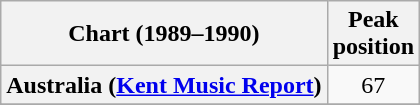<table class="wikitable sortable plainrowheaders" style="text-align:center">
<tr>
<th>Chart (1989–1990)</th>
<th>Peak<br>position</th>
</tr>
<tr>
<th scope="row">Australia (<a href='#'>Kent Music Report</a>)</th>
<td align="center">67</td>
</tr>
<tr>
</tr>
<tr>
</tr>
<tr>
</tr>
<tr>
</tr>
<tr>
</tr>
<tr>
</tr>
<tr>
</tr>
</table>
